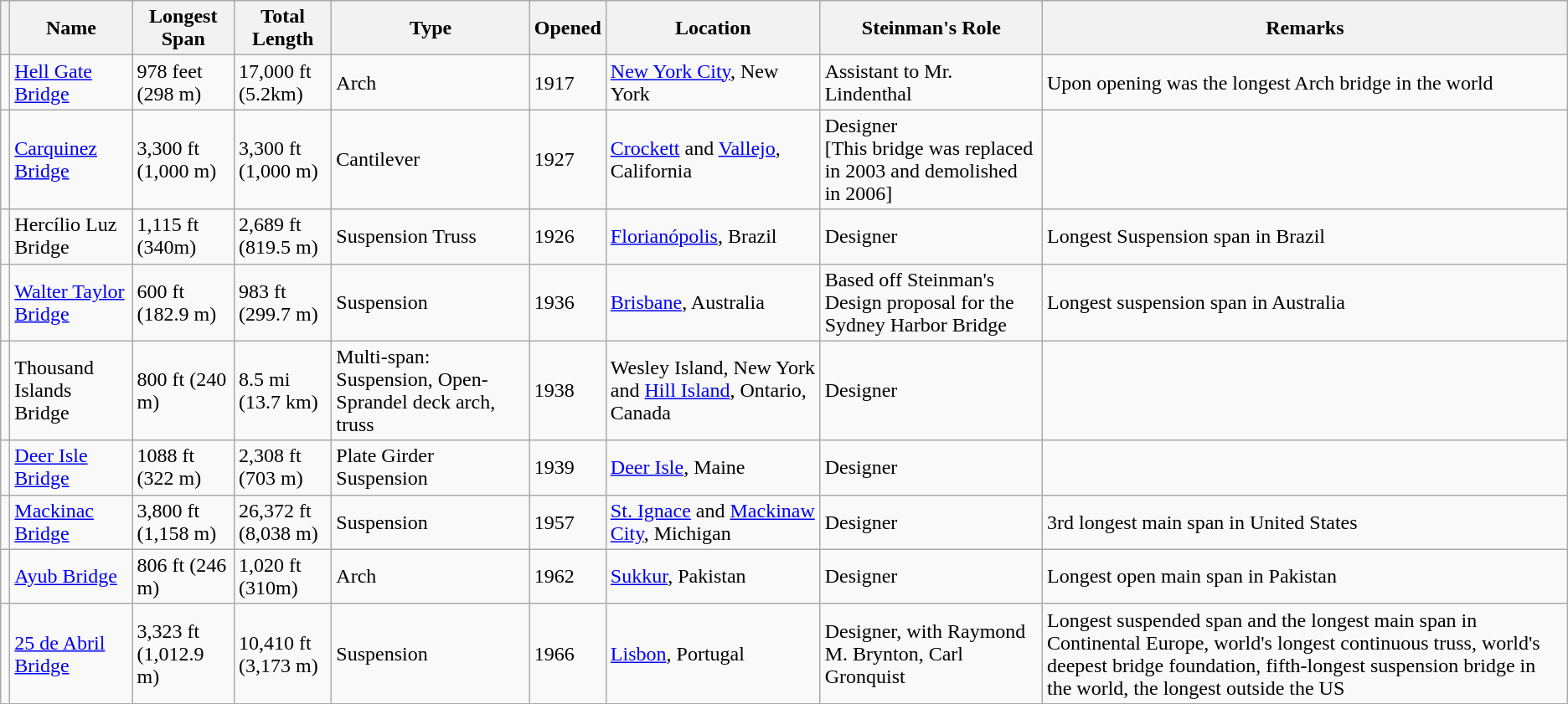<table class="wikitable sortable">
<tr>
<th></th>
<th>Name</th>
<th>Longest Span</th>
<th>Total Length</th>
<th>Type</th>
<th>Opened</th>
<th>Location</th>
<th>Steinman's Role</th>
<th>Remarks</th>
</tr>
<tr>
<td></td>
<td><a href='#'>Hell Gate Bridge</a></td>
<td>978 feet (298 m)</td>
<td>17,000 ft (5.2km)</td>
<td>Arch</td>
<td>1917</td>
<td><a href='#'>New York City</a>, New York</td>
<td>Assistant to Mr. Lindenthal</td>
<td>Upon opening was the longest Arch bridge in the world</td>
</tr>
<tr>
<td></td>
<td><a href='#'>Carquinez Bridge</a></td>
<td>3,300 ft (1,000 m)</td>
<td>3,300 ft (1,000 m)</td>
<td>Cantilever</td>
<td>1927</td>
<td><a href='#'>Crockett</a> and <a href='#'>Vallejo</a>, California</td>
<td>Designer<br>[This bridge was replaced in 2003 and demolished in 2006]</td>
<td></td>
</tr>
<tr>
<td></td>
<td>Hercílio Luz Bridge</td>
<td>1,115 ft (340m)</td>
<td>2,689 ft (819.5 m)</td>
<td>Suspension Truss</td>
<td>1926</td>
<td><a href='#'>Florianópolis</a>, Brazil</td>
<td>Designer</td>
<td>Longest Suspension span in Brazil</td>
</tr>
<tr>
<td></td>
<td><a href='#'>Walter Taylor Bridge</a></td>
<td>600 ft (182.9 m)</td>
<td>983 ft (299.7 m)</td>
<td>Suspension</td>
<td>1936</td>
<td><a href='#'>Brisbane</a>, Australia</td>
<td>Based off Steinman's Design proposal for the Sydney Harbor Bridge</td>
<td>Longest suspension span in Australia</td>
</tr>
<tr>
<td></td>
<td>Thousand Islands Bridge</td>
<td>800 ft (240 m)</td>
<td>8.5 mi (13.7 km)</td>
<td>Multi-span: Suspension, Open-Sprandel deck arch, truss</td>
<td>1938</td>
<td>Wesley Island, New York and <a href='#'>Hill Island</a>, Ontario, Canada</td>
<td>Designer</td>
<td></td>
</tr>
<tr>
<td></td>
<td><a href='#'>Deer Isle Bridge</a></td>
<td>1088 ft (322 m)</td>
<td>2,308 ft (703 m)</td>
<td>Plate Girder Suspension</td>
<td>1939</td>
<td><a href='#'>Deer Isle</a>, Maine</td>
<td>Designer</td>
<td></td>
</tr>
<tr>
<td></td>
<td><a href='#'>Mackinac Bridge</a></td>
<td>3,800 ft (1,158 m)</td>
<td>26,372 ft (8,038 m)</td>
<td>Suspension</td>
<td>1957</td>
<td><a href='#'>St. Ignace</a> and <a href='#'>Mackinaw City</a>, Michigan</td>
<td>Designer</td>
<td>3rd longest main span in United States</td>
</tr>
<tr>
<td></td>
<td><a href='#'>Ayub Bridge</a></td>
<td>806 ft (246 m)</td>
<td>1,020 ft (310m)</td>
<td>Arch</td>
<td>1962</td>
<td><a href='#'>Sukkur</a>, Pakistan</td>
<td>Designer</td>
<td>Longest open main span in Pakistan</td>
</tr>
<tr>
<td></td>
<td><a href='#'>25 de Abril Bridge</a></td>
<td>3,323 ft (1,012.9 m)</td>
<td>10,410 ft (3,173 m)</td>
<td>Suspension</td>
<td>1966</td>
<td><a href='#'>Lisbon</a>, Portugal</td>
<td>Designer, with Raymond M. Brynton, Carl Gronquist</td>
<td>Longest suspended span and the longest main span in Continental Europe, world's longest continuous truss, world's deepest bridge foundation, fifth-longest suspension bridge in the world, the longest outside the US</td>
</tr>
</table>
